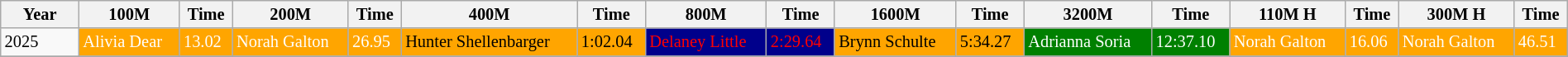<table class="wikitable sortable" style="width: 100%; font-size: 85%;">
<tr>
<th width="5%">Year</th>
<th>100M</th>
<th>Time</th>
<th>200M</th>
<th>Time</th>
<th>400M</th>
<th>Time</th>
<th>800M</th>
<th>Time</th>
<th>1600M</th>
<th>Time</th>
<th>3200M</th>
<th>Time</th>
<th>110M H</th>
<th>Time</th>
<th>300M H</th>
<th>Time</th>
</tr>
<tr>
<td>2025</td>
<td !align=center style="background:orange;color:white">Alivia Dear</td>
<td !align=center style="background:orange;color:white">13.02</td>
<td !align=center style="background:orange;color:white">Norah Galton</td>
<td !align=center style="background:orange;color:white">26.95</td>
<td !align=center style="background:orange;color:black">Hunter Shellenbarger</td>
<td !align=center style="background:orange;color:black">1:02.04</td>
<td !align=center style="background:darkblue;color:red">Delaney Little</td>
<td !align=center style="background:darkblue;color:red">2:29.64</td>
<td !align=center style="background:orange;color:black">Brynn Schulte</td>
<td !align=center style="background:orange;color:black">5:34.27</td>
<td !align=center style="background:green;color:white">Adrianna Soria</td>
<td !align=center style="background:green;color:white">12:37.10</td>
<td !align=center style="background:orange;color:white">Norah Galton</td>
<td !align=center style="background:orange;color:white">16.06</td>
<td !align=center style="background:orange;color:white">Norah Galton</td>
<td !align=center style="background:orange;color:white">46.51</td>
</tr>
<tr>
</tr>
</table>
